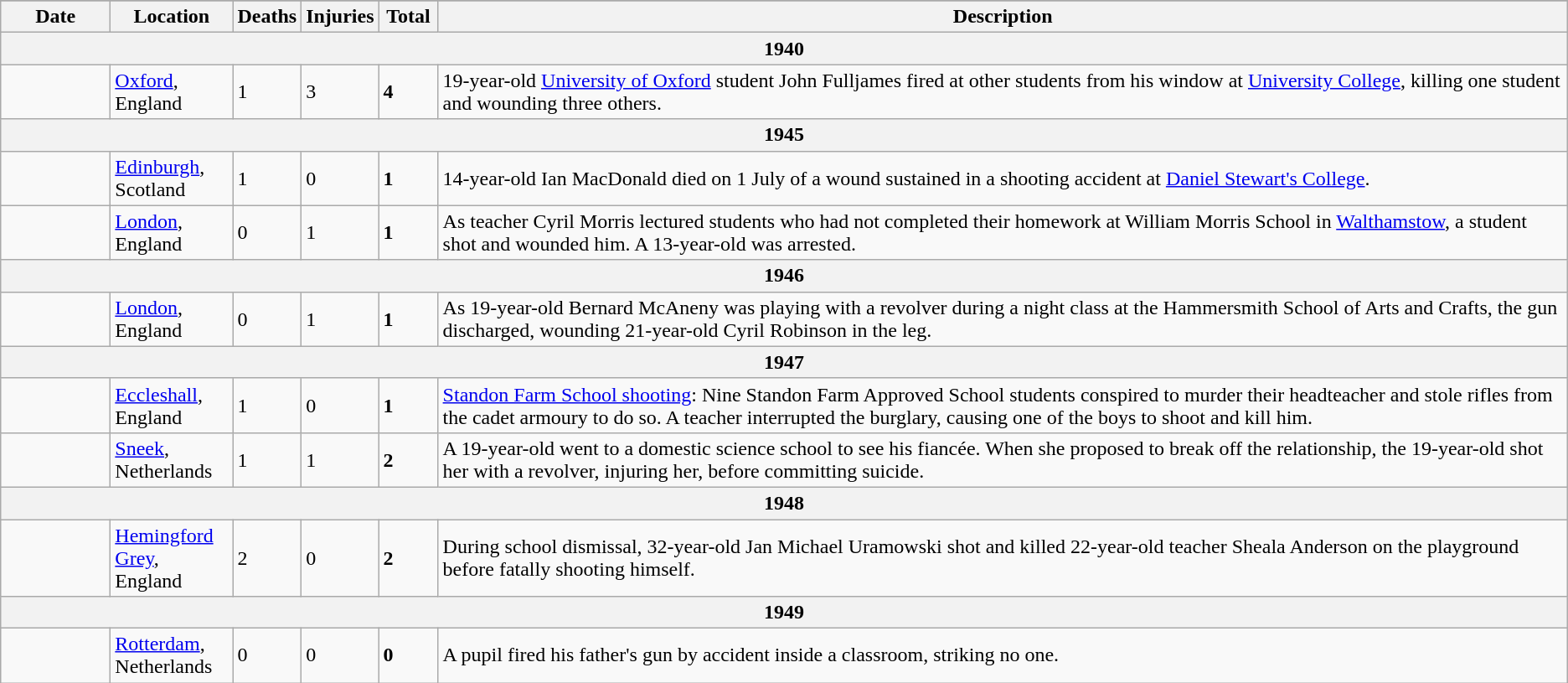<table class="sortable wikitable" style="font-size:100%;" id="1940s">
<tr>
</tr>
<tr>
<th style="width:80px;">Date</th>
<th style="width:90px;">Location</th>
<th style="width:40px;">Deaths</th>
<th style="width:40px;">Injuries</th>
<th style="width:40px;">Total</th>
<th class="unsortable">Description</th>
</tr>
<tr>
<th colspan="7">1940 </th>
</tr>
<tr>
<td></td>
<td><a href='#'>Oxford</a>, England</td>
<td>1</td>
<td>3</td>
<td><strong>4</strong></td>
<td>19-year-old <a href='#'>University of Oxford</a> student John Fulljames fired at other students from his window at <a href='#'>University College</a>, killing one student and wounding three others.</td>
</tr>
<tr>
<th colspan="7">1945 </th>
</tr>
<tr>
<td></td>
<td><a href='#'>Edinburgh</a>, Scotland</td>
<td>1</td>
<td>0</td>
<td><strong>1</strong></td>
<td>14-year-old Ian MacDonald died on 1 July of a wound sustained in a shooting accident at <a href='#'>Daniel Stewart's College</a>.</td>
</tr>
<tr>
<td></td>
<td><a href='#'>London</a>, England</td>
<td>0</td>
<td>1</td>
<td><strong>1</strong></td>
<td>As teacher Cyril Morris lectured students who had not completed their homework at William Morris School in <a href='#'>Walthamstow</a>, a student shot and wounded him. A 13-year-old was arrested.</td>
</tr>
<tr>
<th colspan="7">1946 </th>
</tr>
<tr>
<td></td>
<td><a href='#'>London</a>, England</td>
<td>0</td>
<td>1</td>
<td><strong>1</strong></td>
<td>As 19-year-old Bernard McAneny was playing with a revolver during a night class at the Hammersmith School of Arts and Crafts, the gun discharged, wounding 21-year-old Cyril Robinson in the leg.</td>
</tr>
<tr>
<th colspan="7">1947 </th>
</tr>
<tr>
<td></td>
<td><a href='#'>Eccleshall</a>, England</td>
<td>1</td>
<td>0</td>
<td><strong>1</strong></td>
<td><a href='#'>Standon Farm School shooting</a>: Nine Standon Farm Approved School students conspired to murder their headteacher and stole rifles from the cadet armoury to do so. A teacher interrupted the burglary, causing one of the boys to shoot and kill him.</td>
</tr>
<tr>
<td></td>
<td><a href='#'>Sneek</a>, Netherlands</td>
<td>1</td>
<td>1</td>
<td><strong>2</strong></td>
<td>A 19-year-old went to a domestic science school to see his fiancée. When she proposed to break off the relationship, the 19-year-old shot her with a revolver, injuring her, before committing suicide.</td>
</tr>
<tr>
<th colspan="7">1948 </th>
</tr>
<tr>
<td></td>
<td><a href='#'>Hemingford Grey</a>, England</td>
<td>2</td>
<td>0</td>
<td><strong>2</strong></td>
<td>During school dismissal, 32-year-old Jan Michael Uramowski shot and killed 22-year-old teacher Sheala Anderson on the playground before fatally shooting himself.</td>
</tr>
<tr>
<th colspan="7">1949 </th>
</tr>
<tr>
<td></td>
<td><a href='#'>Rotterdam</a>, Netherlands</td>
<td>0</td>
<td>0</td>
<td><strong>0</strong></td>
<td>A pupil fired his father's gun by accident inside a classroom, striking no one.</td>
</tr>
</table>
